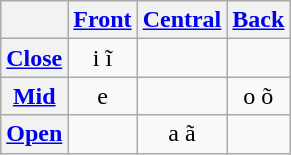<table class="wikitable">
<tr>
<th></th>
<th><a href='#'>Front</a></th>
<th><a href='#'>Central</a></th>
<th><a href='#'>Back</a></th>
</tr>
<tr align="center">
<th><a href='#'>Close</a></th>
<td>i ĩ</td>
<td></td>
<td></td>
</tr>
<tr align="center">
<th><a href='#'>Mid</a></th>
<td>e</td>
<td></td>
<td>o õ</td>
</tr>
<tr align="center">
<th><a href='#'>Open</a></th>
<td></td>
<td>a ã</td>
<td></td>
</tr>
</table>
